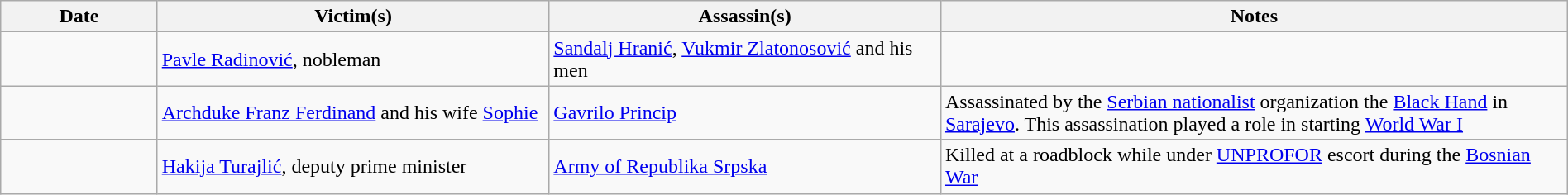<table class="wikitable sortable" style="width:100%">
<tr>
<th style="width:10%">Date</th>
<th style="width:25%">Victim(s)</th>
<th style="width:25%">Assassin(s)</th>
<th style="width:40%">Notes</th>
</tr>
<tr>
<td></td>
<td><a href='#'>Pavle Radinović</a>, nobleman</td>
<td><a href='#'>Sandalj Hranić</a>, <a href='#'>Vukmir Zlatonosović</a> and his men</td>
<td></td>
</tr>
<tr>
<td></td>
<td><a href='#'>Archduke Franz Ferdinand</a> and his wife <a href='#'>Sophie</a></td>
<td><a href='#'>Gavrilo Princip</a></td>
<td>Assassinated by the <a href='#'>Serbian nationalist</a> organization the <a href='#'>Black Hand</a> in <a href='#'>Sarajevo</a>. This assassination played a role in starting <a href='#'>World War I</a></td>
</tr>
<tr>
<td></td>
<td><a href='#'>Hakija Turajlić</a>, deputy prime minister</td>
<td><a href='#'>Army of Republika Srpska</a></td>
<td>Killed at a roadblock while under <a href='#'>UNPROFOR</a> escort during the <a href='#'>Bosnian War</a></td>
</tr>
</table>
